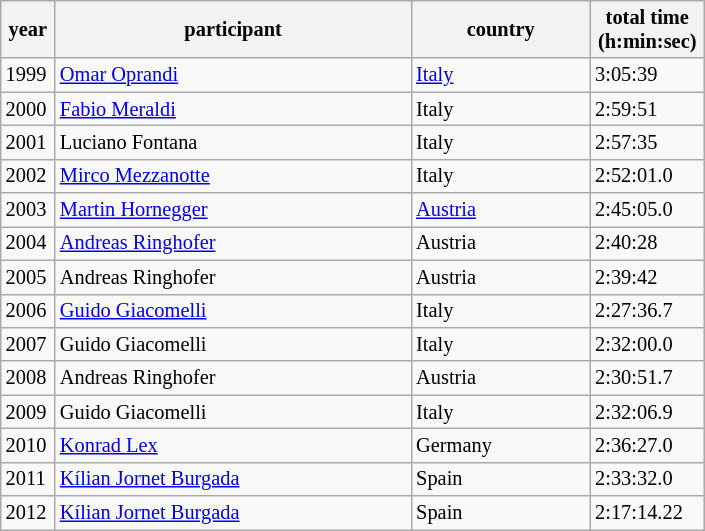<table class="wikitable float-left" style=" margin-top: 0; font-size:85%; width: 470px;">
<tr>
<th style="text-align: center; width:30px">year</th>
<th style="text-align: center; width:250px">participant</th>
<th style="text-align: center; width:120px">country</th>
<th style="text-align: center; width:70px">total time<br>(h:min:sec)</th>
</tr>
<tr>
<td>1999</td>
<td><a href='#'>Omar Oprandi</a></td>
<td> <a href='#'>Italy</a></td>
<td>3:05:39</td>
</tr>
<tr>
<td>2000</td>
<td><a href='#'>Fabio Meraldi</a></td>
<td> Italy</td>
<td>2:59:51</td>
</tr>
<tr>
<td>2001</td>
<td>Luciano Fontana</td>
<td> Italy</td>
<td>2:57:35</td>
</tr>
<tr>
<td>2002</td>
<td><a href='#'>Mirco Mezzanotte</a></td>
<td> Italy</td>
<td>2:52:01.0</td>
</tr>
<tr>
<td>2003</td>
<td><a href='#'>Martin Hornegger</a></td>
<td> <a href='#'>Austria</a></td>
<td>2:45:05.0</td>
</tr>
<tr>
<td>2004</td>
<td><a href='#'>Andreas Ringhofer</a></td>
<td> Austria</td>
<td>2:40:28</td>
</tr>
<tr>
<td>2005</td>
<td>Andreas Ringhofer</td>
<td> Austria</td>
<td>2:39:42</td>
</tr>
<tr>
<td>2006</td>
<td><a href='#'>Guido Giacomelli</a></td>
<td> Italy</td>
<td>2:27:36.7</td>
</tr>
<tr>
<td>2007</td>
<td>Guido Giacomelli</td>
<td> Italy</td>
<td>2:32:00.0</td>
</tr>
<tr>
<td>2008</td>
<td>Andreas Ringhofer</td>
<td> Austria</td>
<td>2:30:51.7</td>
</tr>
<tr>
<td>2009</td>
<td>Guido Giacomelli</td>
<td> Italy</td>
<td>2:32:06.9</td>
</tr>
<tr>
<td>2010</td>
<td><a href='#'>Konrad Lex</a></td>
<td> Germany</td>
<td>2:36:27.0</td>
</tr>
<tr>
<td>2011</td>
<td><a href='#'>Kílian Jornet Burgada</a></td>
<td> Spain</td>
<td>2:33:32.0</td>
</tr>
<tr>
<td>2012</td>
<td><a href='#'>Kílian Jornet Burgada</a></td>
<td> Spain</td>
<td>2:17:14.22</td>
</tr>
</table>
